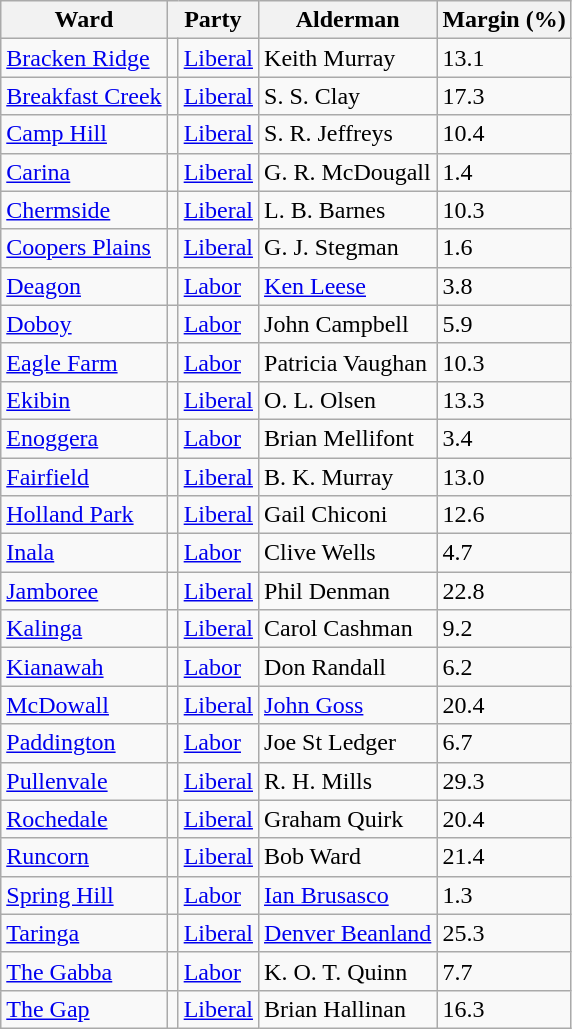<table class="wikitable">
<tr>
<th>Ward</th>
<th colspan="2">Party</th>
<th>Alderman</th>
<th>Margin (%)</th>
</tr>
<tr>
<td><a href='#'>Bracken Ridge</a></td>
<td></td>
<td><a href='#'>Liberal</a></td>
<td>Keith Murray</td>
<td>13.1</td>
</tr>
<tr>
<td><a href='#'>Breakfast Creek</a></td>
<td></td>
<td><a href='#'>Liberal</a></td>
<td>S. S. Clay</td>
<td>17.3</td>
</tr>
<tr>
<td><a href='#'>Camp Hill</a></td>
<td></td>
<td><a href='#'>Liberal</a></td>
<td>S. R. Jeffreys</td>
<td>10.4</td>
</tr>
<tr>
<td><a href='#'>Carina</a></td>
<td></td>
<td><a href='#'>Liberal</a></td>
<td>G. R. McDougall</td>
<td>1.4</td>
</tr>
<tr>
<td><a href='#'>Chermside</a></td>
<td></td>
<td><a href='#'>Liberal</a></td>
<td>L. B. Barnes</td>
<td>10.3</td>
</tr>
<tr>
<td><a href='#'>Coopers Plains</a></td>
<td></td>
<td><a href='#'>Liberal</a></td>
<td>G. J. Stegman</td>
<td>1.6</td>
</tr>
<tr>
<td><a href='#'>Deagon</a></td>
<td></td>
<td><a href='#'>Labor</a></td>
<td><a href='#'>Ken Leese</a></td>
<td>3.8</td>
</tr>
<tr>
<td><a href='#'>Doboy</a></td>
<td></td>
<td><a href='#'>Labor</a></td>
<td>John Campbell</td>
<td>5.9</td>
</tr>
<tr>
<td><a href='#'>Eagle Farm</a></td>
<td></td>
<td><a href='#'>Labor</a></td>
<td>Patricia Vaughan</td>
<td>10.3</td>
</tr>
<tr>
<td><a href='#'>Ekibin</a></td>
<td></td>
<td><a href='#'>Liberal</a></td>
<td>O. L. Olsen</td>
<td>13.3</td>
</tr>
<tr>
<td><a href='#'>Enoggera</a></td>
<td></td>
<td><a href='#'>Labor</a></td>
<td>Brian Mellifont</td>
<td>3.4</td>
</tr>
<tr>
<td><a href='#'>Fairfield</a></td>
<td></td>
<td><a href='#'>Liberal</a></td>
<td>B. K. Murray</td>
<td>13.0</td>
</tr>
<tr>
<td><a href='#'>Holland Park</a></td>
<td></td>
<td><a href='#'>Liberal</a></td>
<td>Gail Chiconi</td>
<td>12.6</td>
</tr>
<tr>
<td><a href='#'>Inala</a></td>
<td></td>
<td><a href='#'>Labor</a></td>
<td>Clive Wells</td>
<td>4.7</td>
</tr>
<tr>
<td><a href='#'>Jamboree</a></td>
<td></td>
<td><a href='#'>Liberal</a></td>
<td>Phil Denman</td>
<td>22.8</td>
</tr>
<tr>
<td><a href='#'>Kalinga</a></td>
<td></td>
<td><a href='#'>Liberal</a></td>
<td>Carol Cashman</td>
<td>9.2</td>
</tr>
<tr>
<td><a href='#'>Kianawah</a></td>
<td></td>
<td><a href='#'>Labor</a></td>
<td>Don Randall</td>
<td>6.2</td>
</tr>
<tr>
<td><a href='#'>McDowall</a></td>
<td></td>
<td><a href='#'>Liberal</a></td>
<td><a href='#'>John Goss</a></td>
<td>20.4</td>
</tr>
<tr>
<td><a href='#'>Paddington</a></td>
<td></td>
<td><a href='#'>Labor</a></td>
<td>Joe St Ledger</td>
<td>6.7</td>
</tr>
<tr>
<td><a href='#'>Pullenvale</a></td>
<td></td>
<td><a href='#'>Liberal</a></td>
<td>R. H. Mills</td>
<td>29.3</td>
</tr>
<tr>
<td><a href='#'>Rochedale</a></td>
<td></td>
<td><a href='#'>Liberal</a></td>
<td>Graham Quirk</td>
<td>20.4</td>
</tr>
<tr>
<td><a href='#'>Runcorn</a></td>
<td></td>
<td><a href='#'>Liberal</a></td>
<td>Bob Ward</td>
<td>21.4</td>
</tr>
<tr>
<td><a href='#'>Spring Hill</a></td>
<td></td>
<td><a href='#'>Labor</a></td>
<td><a href='#'>Ian Brusasco</a></td>
<td>1.3</td>
</tr>
<tr>
<td><a href='#'>Taringa</a></td>
<td></td>
<td><a href='#'>Liberal</a></td>
<td><a href='#'>Denver Beanland</a></td>
<td>25.3</td>
</tr>
<tr>
<td><a href='#'>The Gabba</a></td>
<td></td>
<td><a href='#'>Labor</a></td>
<td>K. O. T. Quinn</td>
<td>7.7</td>
</tr>
<tr>
<td><a href='#'>The Gap</a></td>
<td></td>
<td><a href='#'>Liberal</a></td>
<td>Brian Hallinan</td>
<td>16.3</td>
</tr>
</table>
